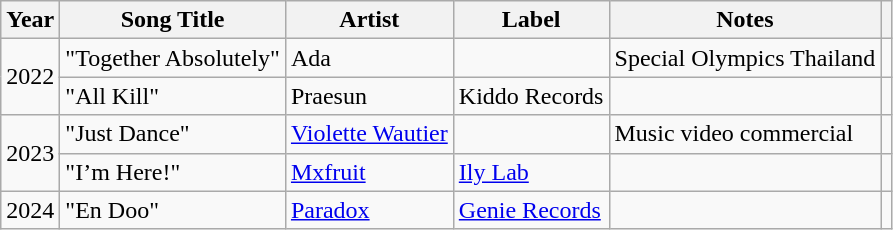<table class="wikitable sortable plainrowheaders">
<tr>
<th scope="col">Year</th>
<th scope="col">Song Title</th>
<th scope="col">Artist</th>
<th scope="col">Label</th>
<th scope="col" class="unsortable">Notes</th>
<th scope="col" class="unsortable"></th>
</tr>
<tr>
<td rowspan="2">2022</td>
<td>"Together Absolutely"</td>
<td>Ada</td>
<td></td>
<td>Special Olympics Thailand</td>
<td style="text-align: center;"></td>
</tr>
<tr>
<td>"All Kill"</td>
<td>Praesun</td>
<td>Kiddo Records</td>
<td></td>
<td style="text-align: center;"></td>
</tr>
<tr>
<td rowspan="2">2023</td>
<td>"Just Dance"</td>
<td><a href='#'>Violette Wautier</a></td>
<td></td>
<td>Music video commercial</td>
<td></td>
</tr>
<tr>
<td>"I’m Here!"</td>
<td><a href='#'>Mxfruit</a></td>
<td><a href='#'>Ily Lab</a></td>
<td></td>
<td></td>
</tr>
<tr>
<td>2024</td>
<td>"En Doo"</td>
<td><a href='#'>Paradox</a></td>
<td><a href='#'>Genie Records</a></td>
<td></td>
<td></td>
</tr>
</table>
